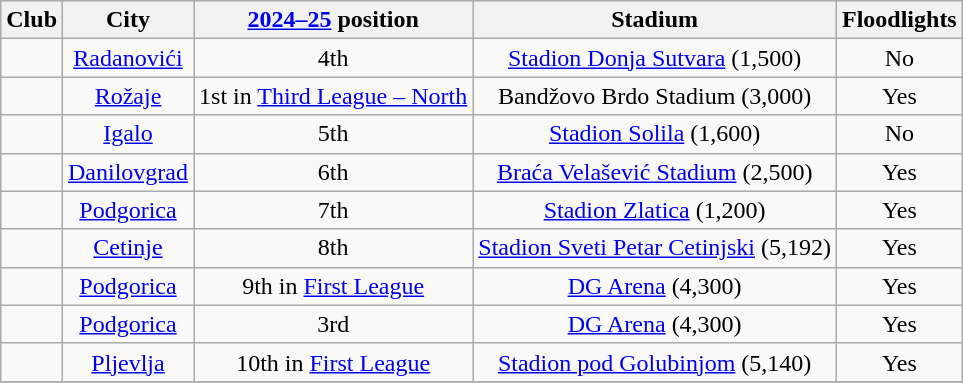<table class="wikitable sortable" style="text-align:center;">
<tr>
<th>Club<br></th>
<th>City</th>
<th data-sort-type="number"><a href='#'>2024–25</a> position</th>
<th>Stadium</th>
<th>Floodlights</th>
</tr>
<tr>
<td style="text-align:left;"></td>
<td><a href='#'>Radanovići</a></td>
<td>4th</td>
<td><a href='#'>Stadion Donja Sutvara</a> (1,500)</td>
<td>No</td>
</tr>
<tr>
<td style="text-align:left;"></td>
<td><a href='#'>Rožaje</a></td>
<td>1st in <a href='#'>Third League – North</a> </td>
<td>Bandžovo Brdo Stadium (3,000)</td>
<td>Yes</td>
</tr>
<tr>
<td style="text-align:left;"></td>
<td><a href='#'>Igalo</a></td>
<td>5th</td>
<td><a href='#'>Stadion Solila</a> (1,600)</td>
<td>No</td>
</tr>
<tr>
<td style="text-align:left;"></td>
<td><a href='#'>Danilovgrad</a></td>
<td>6th</td>
<td><a href='#'>Braća Velašević Stadium</a> (2,500)</td>
<td>Yes</td>
</tr>
<tr>
<td style="text-align:left;"></td>
<td><a href='#'>Podgorica</a></td>
<td>7th</td>
<td><a href='#'>Stadion Zlatica</a> (1,200)</td>
<td>Yes</td>
</tr>
<tr>
<td style="text-align:left;"></td>
<td><a href='#'>Cetinje</a></td>
<td>8th</td>
<td><a href='#'>Stadion Sveti Petar Cetinjski</a> (5,192)</td>
<td>Yes</td>
</tr>
<tr>
<td style="text-align:left;"></td>
<td><a href='#'>Podgorica</a></td>
<td>9th in <a href='#'>First League</a> </td>
<td><a href='#'>DG Arena</a> (4,300)</td>
<td>Yes</td>
</tr>
<tr>
<td style="text-align:left;"></td>
<td><a href='#'>Podgorica</a></td>
<td>3rd</td>
<td><a href='#'>DG Arena</a> (4,300)</td>
<td>Yes</td>
</tr>
<tr>
<td style="text-align:left;"></td>
<td><a href='#'>Pljevlja</a></td>
<td>10th in <a href='#'>First League</a> </td>
<td><a href='#'>Stadion pod Golubinjom</a> (5,140)</td>
<td>Yes</td>
</tr>
<tr>
</tr>
</table>
